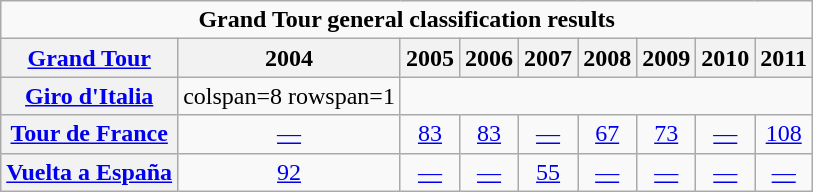<table class="wikitable plainrowheaders">
<tr>
<td colspan=20 align="center"><strong>Grand Tour general classification results</strong></td>
</tr>
<tr>
<th scope="col"><a href='#'>Grand Tour</a></th>
<th scope="col">2004</th>
<th scope="col">2005</th>
<th scope="col">2006</th>
<th scope="col">2007</th>
<th scope="col">2008</th>
<th scope="col">2009</th>
<th scope="col">2010</th>
<th scope="col">2011</th>
</tr>
<tr style="text-align:center;">
<th scope="row"> <a href='#'>Giro d'Italia</a></th>
<td>colspan=8 rowspan=1 </td>
</tr>
<tr style="text-align:center;">
<th scope="row"> <a href='#'>Tour de France</a></th>
<td><a href='#'>—</a></td>
<td><a href='#'>83</a></td>
<td><a href='#'>83</a></td>
<td><a href='#'>—</a></td>
<td><a href='#'>67</a></td>
<td><a href='#'>73</a></td>
<td><a href='#'>—</a></td>
<td><a href='#'>108</a></td>
</tr>
<tr style="text-align:center;">
<th scope="row"> <a href='#'>Vuelta a España</a></th>
<td><a href='#'>92</a></td>
<td><a href='#'>—</a></td>
<td><a href='#'>—</a></td>
<td><a href='#'>55</a></td>
<td><a href='#'>—</a></td>
<td><a href='#'>—</a></td>
<td><a href='#'>—</a></td>
<td><a href='#'>—</a></td>
</tr>
</table>
